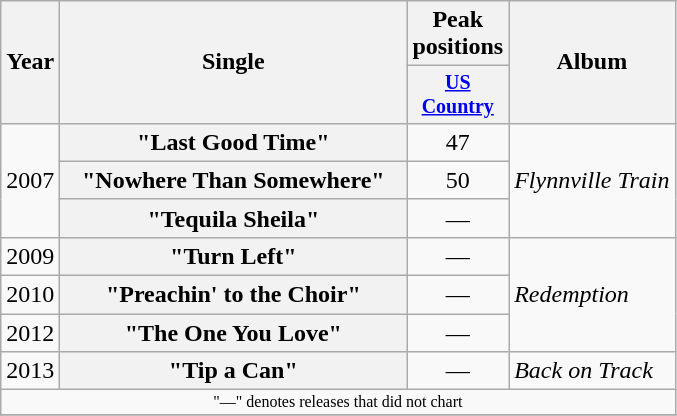<table class="wikitable plainrowheaders" style="text-align:center;">
<tr>
<th rowspan="2">Year</th>
<th rowspan="2" style="width:14em;">Single</th>
<th colspan="1">Peak positions</th>
<th rowspan="2">Album</th>
</tr>
<tr style="font-size:smaller;">
<th width="60"><a href='#'>US Country</a><br></th>
</tr>
<tr>
<td rowspan="3">2007</td>
<th scope="row">"Last Good Time"</th>
<td>47</td>
<td align="left" rowspan="3"><em>Flynnville Train</em></td>
</tr>
<tr>
<th scope="row">"Nowhere Than Somewhere"</th>
<td>50</td>
</tr>
<tr>
<th scope="row">"Tequila Sheila"</th>
<td>—</td>
</tr>
<tr>
<td>2009</td>
<th scope="row">"Turn Left"</th>
<td>—</td>
<td align="left" rowspan="3"><em>Redemption</em></td>
</tr>
<tr>
<td>2010</td>
<th scope="row">"Preachin' to the Choir"</th>
<td>—</td>
</tr>
<tr>
<td>2012</td>
<th scope="row">"The One You Love"</th>
<td>—</td>
</tr>
<tr>
<td>2013</td>
<th scope="row">"Tip a Can"</th>
<td>—</td>
<td align="left"><em>Back on Track</em></td>
</tr>
<tr>
<td colspan="4" style="font-size:8pt">"—" denotes releases that did not chart</td>
</tr>
<tr>
</tr>
</table>
